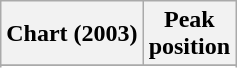<table class="wikitable sortable plainrowheaders" style="text-align:center">
<tr>
<th>Chart (2003)</th>
<th>Peak<br>position</th>
</tr>
<tr>
</tr>
<tr>
</tr>
<tr>
</tr>
<tr>
</tr>
</table>
